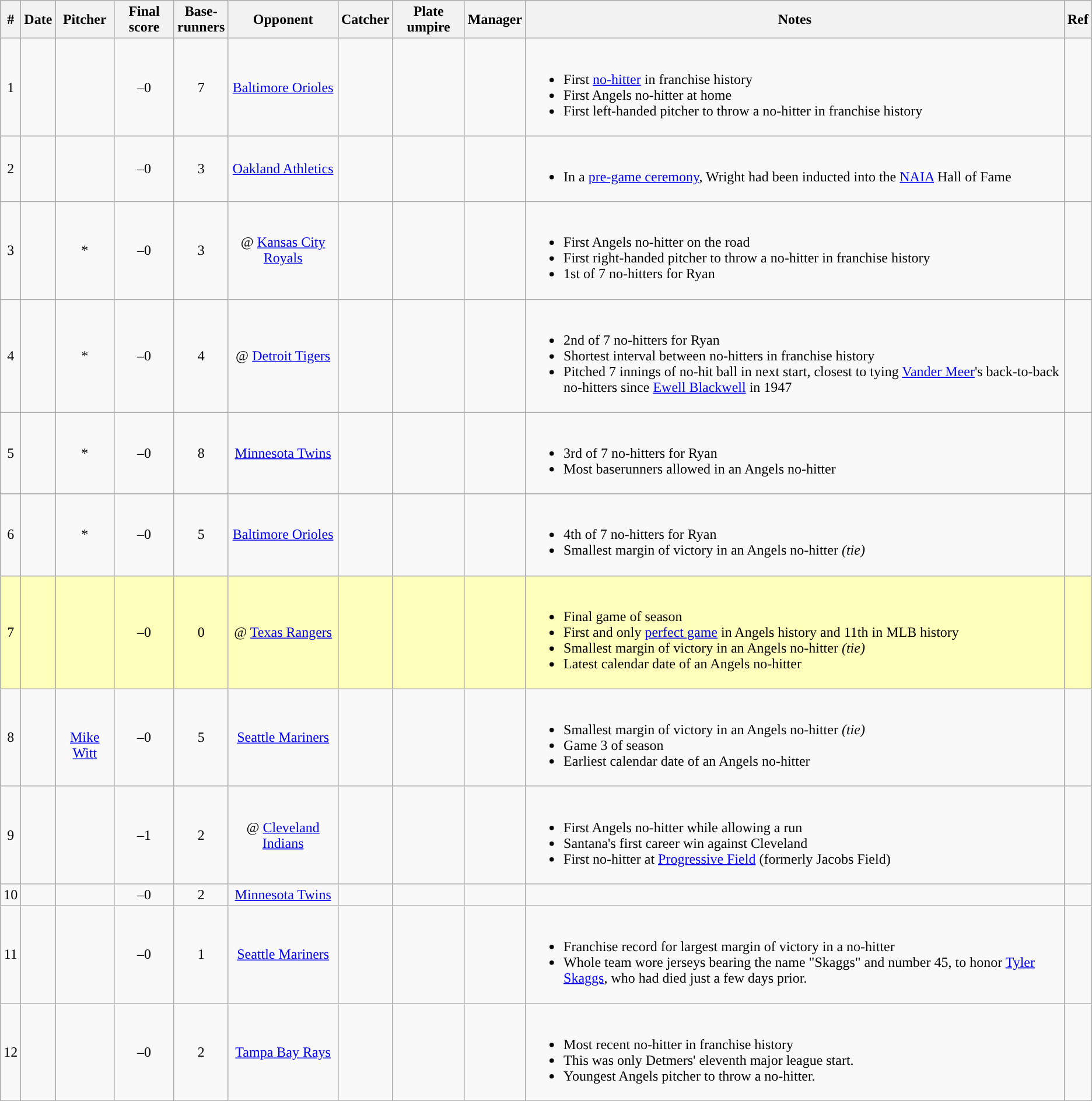<table class="wikitable sortable" style="text-align:center" border="1">
<tr>
<th>#</th>
<th>Date</th>
<th>Pitcher</th>
<th>Final score</th>
<th>Base-<br>runners</th>
<th>Opponent</th>
<th>Catcher</th>
<th>Plate umpire</th>
<th>Manager</th>
<th class="unsortable">Notes</th>
<th class="unsortable">Ref</th>
</tr>
<tr>
<td>1</td>
<td></td>
<td></td>
<td>–0</td>
<td>7</td>
<td><a href='#'>Baltimore Orioles</a></td>
<td></td>
<td></td>
<td></td>
<td align="left"><br><ul><li>First <a href='#'>no-hitter</a> in franchise history</li><li>First Angels no-hitter at home</li><li>First left-handed pitcher to throw a no-hitter in franchise history</li></ul></td>
<td></td>
</tr>
<tr>
<td>2</td>
<td></td>
<td></td>
<td>–0</td>
<td>3</td>
<td><a href='#'>Oakland Athletics</a></td>
<td></td>
<td></td>
<td></td>
<td align="left"><br><ul><li>In a <a href='#'>pre-game ceremony</a>, Wright had been inducted into the <a href='#'>NAIA</a> Hall of Fame</li></ul></td>
<td></td>
</tr>
<tr>
<td>3</td>
<td></td>
<td>* </td>
<td>–0</td>
<td>3</td>
<td>@ <a href='#'>Kansas City Royals</a></td>
<td></td>
<td></td>
<td> </td>
<td align="left"><br><ul><li>First Angels no-hitter on the road</li><li>First right-handed pitcher to throw a no-hitter in franchise history</li><li>1st of 7 no-hitters for Ryan</li></ul></td>
<td></td>
</tr>
<tr>
<td>4</td>
<td></td>
<td>* </td>
<td>–0</td>
<td>4</td>
<td>@ <a href='#'>Detroit Tigers</a></td>
<td></td>
<td></td>
<td> </td>
<td align="left"><br><ul><li>2nd of 7 no-hitters for Ryan</li><li>Shortest interval between no-hitters in franchise history</li><li>Pitched 7 innings of no-hit ball in next start, closest to tying <a href='#'>Vander Meer</a>'s back-to-back no-hitters since <a href='#'>Ewell Blackwell</a> in 1947</li></ul></td>
<td></td>
</tr>
<tr>
<td>5</td>
<td></td>
<td>* </td>
<td>–0</td>
<td>8</td>
<td><a href='#'>Minnesota Twins</a></td>
<td></td>
<td></td>
<td> </td>
<td align="left"><br><ul><li>3rd of 7 no-hitters for Ryan</li><li>Most baserunners allowed in an Angels no-hitter</li></ul></td>
<td></td>
</tr>
<tr>
<td>6</td>
<td></td>
<td>* </td>
<td>–0</td>
<td>5</td>
<td><a href='#'>Baltimore Orioles</a></td>
<td></td>
<td></td>
<td> </td>
<td align="left"><br><ul><li>4th of 7 no-hitters for Ryan</li><li>Smallest margin of victory in an Angels no-hitter <em>(tie)</em></li></ul></td>
<td></td>
</tr>
<tr bgcolor="#ffffbb">
<td>7</td>
<td></td>
<td></td>
<td>–0</td>
<td>0</td>
<td>@ <a href='#'>Texas Rangers</a></td>
<td></td>
<td></td>
<td></td>
<td align="left"><br><ul><li>Final game of season</li><li>First and only <a href='#'>perfect game</a> in Angels history and 11th in MLB history</li><li>Smallest margin of victory in an Angels no-hitter <em>(tie)</em></li><li>Latest calendar date of an Angels no-hitter</li></ul></td>
<td></td>
</tr>
<tr>
<td>8</td>
<td></td>
<td> <br><a href='#'>Mike Witt</a> </td>
<td>–0</td>
<td>5</td>
<td><a href='#'>Seattle Mariners</a></td>
<td></td>
<td></td>
<td></td>
<td align="left"><br><ul><li>Smallest margin of victory in an Angels no-hitter <em>(tie)</em></li><li>Game 3 of season</li><li>Earliest calendar date of an Angels no-hitter</li></ul></td>
<td></td>
</tr>
<tr>
<td>9</td>
<td></td>
<td></td>
<td>–1</td>
<td>2</td>
<td>@ <a href='#'>Cleveland Indians</a></td>
<td></td>
<td></td>
<td> </td>
<td align="left"><br><ul><li>First Angels no-hitter while allowing a run</li><li>Santana's first career win against Cleveland</li><li>First no-hitter at <a href='#'>Progressive Field</a> (formerly Jacobs Field)</li></ul></td>
<td></td>
</tr>
<tr>
<td>10</td>
<td></td>
<td></td>
<td>–0</td>
<td>2</td>
<td><a href='#'>Minnesota Twins</a></td>
<td></td>
<td></td>
<td> </td>
<td align="left"></td>
<td></td>
</tr>
<tr>
<td>11</td>
<td></td>
<td> <br> </td>
<td>–0</td>
<td>1</td>
<td><a href='#'>Seattle Mariners</a></td>
<td></td>
<td></td>
<td></td>
<td align="left"><br><ul><li>Franchise record for largest margin of victory in a no-hitter</li><li>Whole team wore jerseys bearing the name "Skaggs" and number 45, to honor <a href='#'>Tyler Skaggs</a>, who had died just a few days prior.</li></ul></td>
<td></td>
</tr>
<tr>
<td>12</td>
<td></td>
<td></td>
<td>–0</td>
<td>2</td>
<td><a href='#'>Tampa Bay Rays</a></td>
<td></td>
<td></td>
<td></td>
<td align="left"><br><ul><li>Most recent no-hitter in franchise history</li><li>This was only Detmers' eleventh major league start.</li><li>Youngest Angels pitcher to throw a no-hitter.</li></ul></td>
<td></td>
</tr>
</table>
